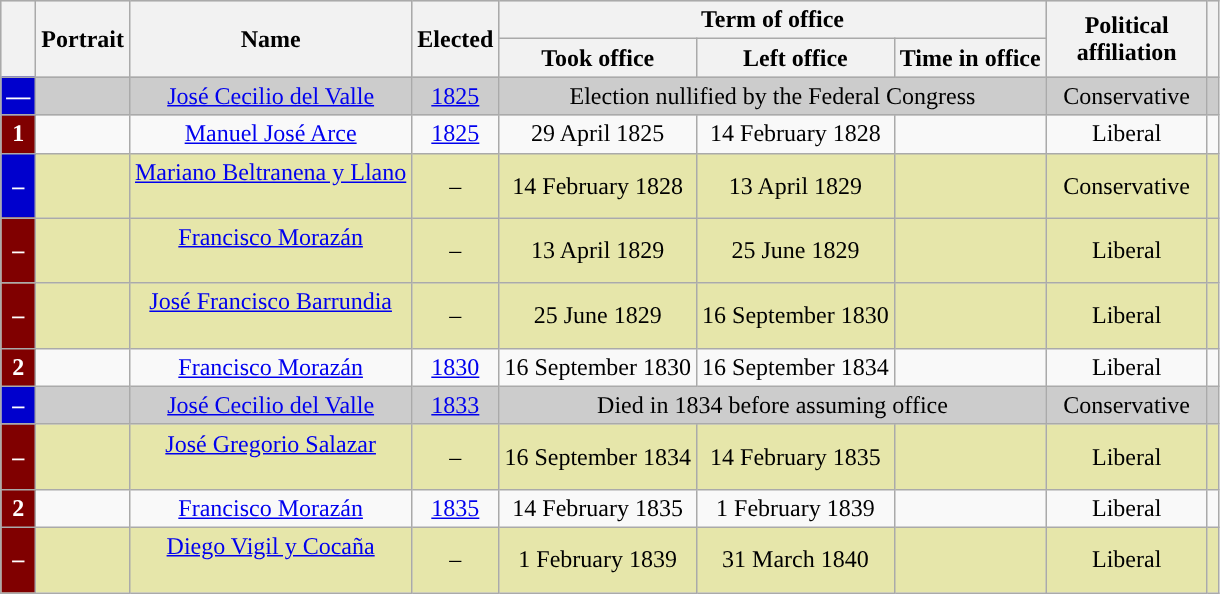<table class="wikitable" style="text-align:center">
<tr style="background:#cccccc">
<th rowspan="2"></th>
<th rowspan="2">Portrait</th>
<th rowspan="2">Name<br></th>
<th rowspan="2">Elected</th>
<th colspan="3" width="100">Term of office</th>
<th rowspan="2" width="100">Political affiliation</th>
<th rowspan="2"></th>
</tr>
<tr>
<th>Took office</th>
<th>Left office</th>
<th>Time in office</th>
</tr>
<tr style="background:#ccc">
<th style="background:#0000CD; color:white">—</th>
<td></td>
<td><a href='#'>José Cecilio del Valle</a><br></td>
<td><a href='#'>1825</a></td>
<td colspan="3">Election nullified by the Federal Congress</td>
<td>Conservative</td>
<td></td>
</tr>
<tr>
<th style="background:Maroon; color:white">1</th>
<td></td>
<td><a href='#'>Manuel José Arce</a><br></td>
<td><a href='#'>1825</a></td>
<td>29 April 1825</td>
<td>14 February 1828</td>
<td></td>
<td>Liberal</td>
<td></td>
</tr>
<tr style="background:#E6E6AA">
<th style="background:#0000CD; color:white">–</th>
<td></td>
<td><a href='#'>Mariano Beltranena y Llano</a><br><br></td>
<td>–</td>
<td>14 February 1828</td>
<td>13 April 1829</td>
<td></td>
<td>Conservative</td>
<td></td>
</tr>
<tr style="background:#E6E6AA">
<th style="background:Maroon; color:white">–</th>
<td></td>
<td><a href='#'>Francisco Morazán</a><br><br></td>
<td>–</td>
<td>13 April 1829</td>
<td>25 June 1829</td>
<td></td>
<td>Liberal</td>
<td></td>
</tr>
<tr style="background:#E6E6AA">
<th style="background:Maroon; color:white">–</th>
<td></td>
<td><a href='#'>José Francisco Barrundia</a><br><br></td>
<td>–</td>
<td>25 June 1829</td>
<td>16 September 1830</td>
<td></td>
<td>Liberal</td>
<td></td>
</tr>
<tr>
<th style="background:Maroon; color:white">2</th>
<td></td>
<td><a href='#'>Francisco Morazán</a><br></td>
<td><a href='#'>1830</a></td>
<td>16 September 1830</td>
<td>16 September 1834</td>
<td></td>
<td>Liberal</td>
<td></td>
</tr>
<tr style="background:#ccc">
<th style="background:MediumBlue; color:white">–</th>
<td></td>
<td><a href='#'>José Cecilio del Valle</a><br></td>
<td><a href='#'>1833</a></td>
<td colspan="3">Died in 1834 before assuming office</td>
<td>Conservative</td>
<td></td>
</tr>
<tr style="background:#E6E6AA">
<th style="background:Maroon; color:white">–</th>
<td></td>
<td><a href='#'>José Gregorio Salazar</a><br><br></td>
<td>–</td>
<td>16 September 1834</td>
<td>14 February 1835</td>
<td></td>
<td>Liberal</td>
<td></td>
</tr>
<tr>
<th style="background:Maroon; color:white">2</th>
<td></td>
<td><a href='#'>Francisco Morazán</a><br></td>
<td><a href='#'>1835</a></td>
<td>14 February 1835</td>
<td>1 February 1839</td>
<td></td>
<td>Liberal</td>
<td></td>
</tr>
<tr style="background:#E6E6AA">
<th style="background:Maroon; color:white">–</th>
<td></td>
<td><a href='#'>Diego Vigil y Cocaña</a><br><br></td>
<td>–</td>
<td>1 February 1839</td>
<td>31 March 1840</td>
<td></td>
<td>Liberal</td>
<td></td>
</tr>
</table>
